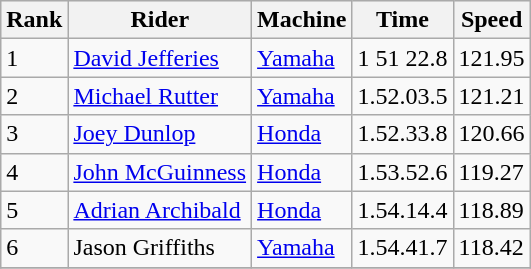<table class="wikitable">
<tr style="background:#efefef;">
<th>Rank</th>
<th>Rider</th>
<th>Machine</th>
<th>Time</th>
<th>Speed</th>
</tr>
<tr>
<td>1</td>
<td> <a href='#'>David Jefferies</a></td>
<td><a href='#'>Yamaha</a></td>
<td>1 51 22.8</td>
<td>121.95</td>
</tr>
<tr>
<td>2</td>
<td> <a href='#'>Michael Rutter</a></td>
<td><a href='#'>Yamaha</a></td>
<td>1.52.03.5</td>
<td>121.21</td>
</tr>
<tr>
<td>3</td>
<td> <a href='#'>Joey Dunlop</a></td>
<td><a href='#'>Honda</a></td>
<td>1.52.33.8</td>
<td>120.66</td>
</tr>
<tr>
<td>4</td>
<td> <a href='#'>John McGuinness</a></td>
<td><a href='#'>Honda</a></td>
<td>1.53.52.6</td>
<td>119.27</td>
</tr>
<tr>
<td>5</td>
<td> <a href='#'>Adrian Archibald</a></td>
<td><a href='#'>Honda</a></td>
<td>1.54.14.4</td>
<td>118.89</td>
</tr>
<tr>
<td>6</td>
<td> Jason Griffiths</td>
<td><a href='#'>Yamaha</a></td>
<td>1.54.41.7</td>
<td>118.42</td>
</tr>
<tr>
</tr>
</table>
